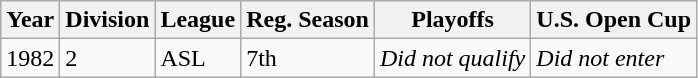<table class="wikitable">
<tr>
<th>Year</th>
<th>Division</th>
<th>League</th>
<th>Reg. Season</th>
<th>Playoffs</th>
<th>U.S. Open Cup</th>
</tr>
<tr>
<td>1982</td>
<td>2</td>
<td>ASL</td>
<td>7th</td>
<td><em>Did not qualify</em></td>
<td><em>Did not enter</em></td>
</tr>
</table>
